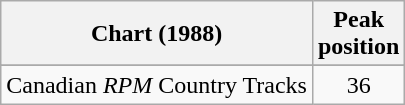<table class="wikitable sortable">
<tr>
<th align="left">Chart (1988)</th>
<th align="center">Peak<br>position</th>
</tr>
<tr>
</tr>
<tr>
<td align="left">Canadian <em>RPM</em> Country Tracks</td>
<td align="center">36</td>
</tr>
</table>
